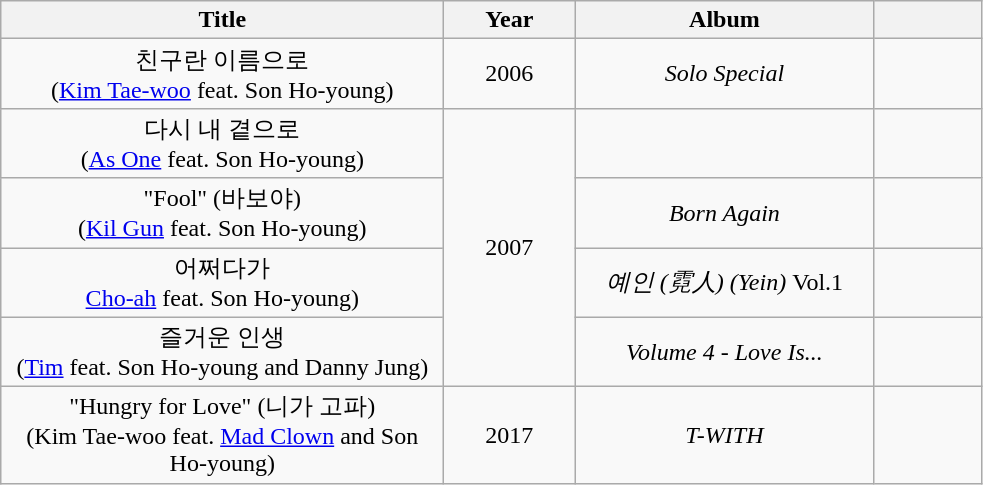<table class="wikitable" style="text-align:center;">
<tr>
<th style="width:18em;">Title</th>
<th style="width:5em;">Year</th>
<th style="width:12em;">Album</th>
<th style="width:4em;"></th>
</tr>
<tr>
<td>친구란 이름으로<br>(<a href='#'>Kim Tae-woo</a> feat. Son Ho-young)</td>
<td>2006</td>
<td><em>Solo Special</em></td>
<td></td>
</tr>
<tr>
<td>다시 내 곁으로<br>(<a href='#'>As One</a> feat. Son Ho-young)</td>
<td rowspan="4">2007</td>
<td></td>
<td></td>
</tr>
<tr>
<td>"Fool" (바보야)<br>(<a href='#'>Kil Gun</a> feat. Son Ho-young)</td>
<td><em>Born Again</em></td>
<td></td>
</tr>
<tr>
<td>어쩌다가<br><a href='#'>Cho-ah</a> feat. Son Ho-young)</td>
<td><em>예인 (霓人) (Yein)</em> Vol.1</td>
<td></td>
</tr>
<tr>
<td>즐거운 인생<br>(<a href='#'>Tim</a> feat. Son Ho-young and Danny Jung)</td>
<td><em>Volume 4 - Love Is...</em></td>
<td></td>
</tr>
<tr>
<td>"Hungry for Love" (니가 고파)<br>(Kim Tae-woo feat. <a href='#'>Mad Clown</a> and Son Ho-young)</td>
<td>2017</td>
<td><em>T-WITH</em></td>
<td></td>
</tr>
</table>
